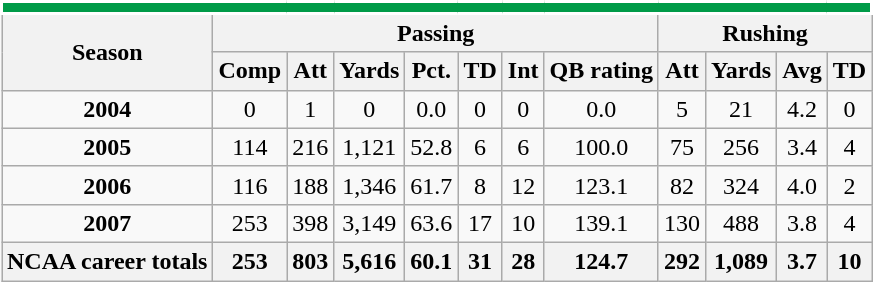<table class=wikitable style="text-align:center;">
<tr>
</tr>
<tr>
<td ! colspan="12" style="background: #009B48; border: 2px solid white; color:white;"></td>
</tr>
<tr>
<th rowspan=2>Season</th>
<th colspan=7>Passing</th>
<th colspan=4>Rushing</th>
</tr>
<tr>
<th>Comp</th>
<th>Att</th>
<th>Yards</th>
<th>Pct.</th>
<th>TD</th>
<th>Int</th>
<th>QB rating</th>
<th>Att</th>
<th>Yards</th>
<th>Avg</th>
<th>TD</th>
</tr>
<tr>
<td><strong>2004</strong></td>
<td>0</td>
<td>1</td>
<td>0</td>
<td>0.0</td>
<td>0</td>
<td>0</td>
<td>0.0</td>
<td>5</td>
<td>21</td>
<td>4.2</td>
<td>0</td>
</tr>
<tr>
<td><strong>2005</strong></td>
<td>114</td>
<td>216</td>
<td>1,121</td>
<td>52.8</td>
<td>6</td>
<td>6</td>
<td>100.0</td>
<td>75</td>
<td>256</td>
<td>3.4</td>
<td>4</td>
</tr>
<tr>
<td><strong>2006</strong></td>
<td>116</td>
<td>188</td>
<td>1,346</td>
<td>61.7</td>
<td>8</td>
<td>12</td>
<td>123.1</td>
<td>82</td>
<td>324</td>
<td>4.0</td>
<td>2</td>
</tr>
<tr>
<td><strong>2007</strong></td>
<td>253</td>
<td>398</td>
<td>3,149</td>
<td>63.6</td>
<td>17</td>
<td>10</td>
<td>139.1</td>
<td>130</td>
<td>488</td>
<td>3.8</td>
<td>4</td>
</tr>
<tr>
<th>NCAA career totals</th>
<th>253</th>
<th>803</th>
<th>5,616</th>
<th>60.1</th>
<th>31</th>
<th>28</th>
<th>124.7</th>
<th>292</th>
<th>1,089</th>
<th>3.7</th>
<th>10</th>
</tr>
</table>
